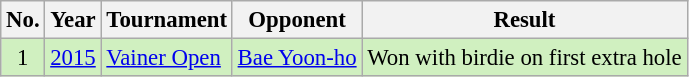<table class="wikitable" style="font-size:95%;">
<tr>
<th>No.</th>
<th>Year</th>
<th>Tournament</th>
<th>Opponent</th>
<th>Result</th>
</tr>
<tr style="background:#D0F0C0;">
<td align=center>1</td>
<td><a href='#'>2015</a></td>
<td><a href='#'>Vainer Open</a></td>
<td> <a href='#'>Bae Yoon-ho</a></td>
<td>Won with birdie on first extra hole</td>
</tr>
</table>
